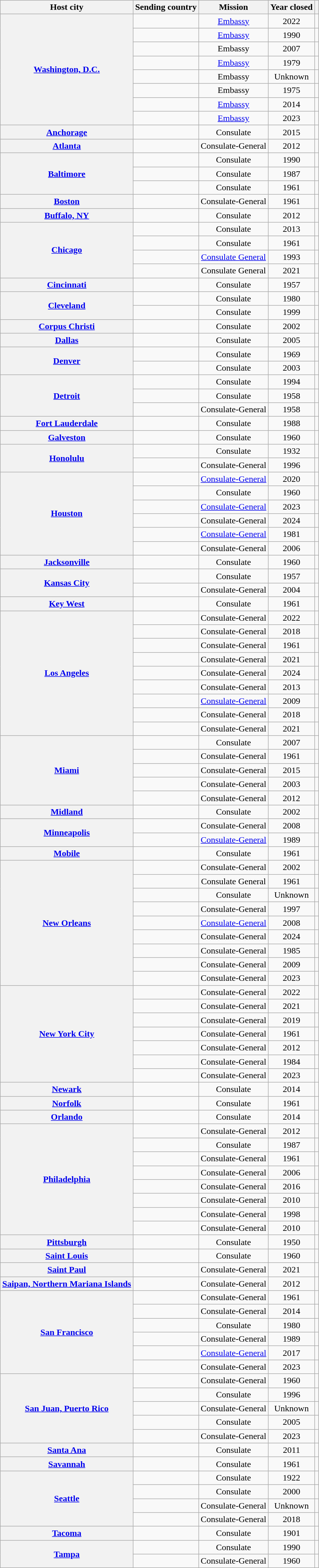<table class="wikitable sortable">
<tr>
<th scope="col">Host city</th>
<th scope="col">Sending country</th>
<th scope="col">Mission</th>
<th scope="col">Year closed</th>
<th scope="col"></th>
</tr>
<tr>
<th rowspan="8"><a href='#'>Washington, D.C.</a></th>
<td></td>
<td style="text-align:center;"><a href='#'>Embassy</a></td>
<td style="text-align:center;">2022</td>
<td style="text-align:center;"></td>
</tr>
<tr>
<td></td>
<td style="text-align:center;"><a href='#'>Embassy</a></td>
<td style="text-align:center;">1990</td>
<td style="text-align:center;"></td>
</tr>
<tr>
<td></td>
<td style="text-align:center;">Embassy</td>
<td style="text-align:center;">2007</td>
<td style="text-align:center;"></td>
</tr>
<tr>
<td></td>
<td style="text-align:center;"><a href='#'>Embassy</a></td>
<td style="text-align:center;">1979</td>
<td style="text-align:center;"></td>
</tr>
<tr>
<td></td>
<td style="text-align:center;">Embassy</td>
<td style="text-align:center;">Unknown</td>
<td style="text-align:center;"></td>
</tr>
<tr>
<td></td>
<td style="text-align:center;">Embassy</td>
<td style="text-align:center;">1975</td>
<td style="text-align:center;"></td>
</tr>
<tr>
<td></td>
<td style="text-align:center;"><a href='#'>Embassy</a></td>
<td style="text-align:center;">2014</td>
<td style="text-align:center;"></td>
</tr>
<tr>
<td></td>
<td style="text-align:center;"><a href='#'>Embassy</a></td>
<td style="text-align:center;">2023</td>
<td style="text-align:center;"></td>
</tr>
<tr>
<th><a href='#'>Anchorage</a></th>
<td></td>
<td style="text-align:center;">Consulate</td>
<td style="text-align:center;">2015</td>
<td style="text-align:center;"></td>
</tr>
<tr>
<th><a href='#'>Atlanta</a></th>
<td></td>
<td style="text-align:center;">Consulate-General</td>
<td style="text-align:center;">2012</td>
<td style="text-align:center;"></td>
</tr>
<tr>
<th rowspan="3"><a href='#'>Baltimore</a></th>
<td></td>
<td style="text-align:center;">Consulate</td>
<td style="text-align:center;">1990</td>
<td style="text-align:center;"></td>
</tr>
<tr>
<td></td>
<td style="text-align:center;">Consulate</td>
<td style="text-align:center;">1987</td>
<td style="text-align:center;"></td>
</tr>
<tr>
<td></td>
<td style="text-align:center;">Consulate</td>
<td style="text-align:center;">1961</td>
<td style="text-align:center;"></td>
</tr>
<tr>
<th><a href='#'>Boston</a></th>
<td></td>
<td style="text-align:center;">Consulate-General</td>
<td style="text-align:center;">1961</td>
<td style="text-align:center;"></td>
</tr>
<tr>
<th><a href='#'>Buffalo, NY</a></th>
<td></td>
<td style="text-align:center;">Consulate</td>
<td style="text-align:center;">2012</td>
<td style="text-align:center;"></td>
</tr>
<tr>
<th rowspan="4"><a href='#'>Chicago</a></th>
<td></td>
<td style="text-align:center;">Consulate</td>
<td style="text-align:center;">2013</td>
<td style="text-align:center;"></td>
</tr>
<tr>
<td></td>
<td style="text-align:center;">Consulate</td>
<td style="text-align:center;">1961</td>
<td style="text-align:center;"></td>
</tr>
<tr>
<td></td>
<td style="text-align:center;"><a href='#'>Consulate General</a></td>
<td style="text-align:center;">1993</td>
<td style="text-align:center;"></td>
</tr>
<tr>
<td></td>
<td style="text-align:center;">Consulate General</td>
<td style="text-align:center;">2021</td>
<td style="text-align:center;"></td>
</tr>
<tr>
<th><a href='#'>Cincinnati</a></th>
<td></td>
<td style="text-align:center;">Consulate</td>
<td style="text-align:center;">1957</td>
<td style="text-align:center;"></td>
</tr>
<tr>
<th rowspan=2><a href='#'>Cleveland</a></th>
<td></td>
<td style="text-align:center;">Consulate</td>
<td style="text-align:center;">1980</td>
<td style="text-align:center;"></td>
</tr>
<tr>
<td></td>
<td style="text-align:center;">Consulate</td>
<td style="text-align:center;">1999</td>
<td style="text-align:center;"></td>
</tr>
<tr>
<th><a href='#'>Corpus Christi</a></th>
<td></td>
<td style="text-align:center;">Consulate</td>
<td style="text-align:center;">2002</td>
<td style="text-align:center;"></td>
</tr>
<tr>
<th><a href='#'>Dallas</a></th>
<td></td>
<td style="text-align:center;">Consulate</td>
<td style="text-align:center;">2005</td>
<td style="text-align:center;"></td>
</tr>
<tr>
<th rowspan="2"><a href='#'>Denver</a></th>
<td></td>
<td style="text-align:center;">Consulate</td>
<td style="text-align:center;">1969</td>
<td style="text-align:center;"></td>
</tr>
<tr>
<td></td>
<td style="text-align:center;">Consulate</td>
<td style="text-align:center;">2003</td>
<td style="text-align:center;"></td>
</tr>
<tr>
<th rowspan="3"><a href='#'>Detroit</a></th>
<td></td>
<td style="text-align:center;">Consulate</td>
<td style="text-align:center;">1994</td>
<td style="text-align:center;"></td>
</tr>
<tr>
<td></td>
<td style="text-align:center;">Consulate</td>
<td style="text-align:center;">1958</td>
<td style="text-align:center;"></td>
</tr>
<tr>
<td></td>
<td style="text-align:center;">Consulate-General</td>
<td style="text-align:center;">1958</td>
<td style="text-align:center;"></td>
</tr>
<tr>
<th><a href='#'>Fort Lauderdale</a></th>
<td></td>
<td style="text-align:center;">Consulate</td>
<td style="text-align:center;">1988</td>
<td style="text-align:center;"></td>
</tr>
<tr>
<th><a href='#'>Galveston</a></th>
<td></td>
<td style="text-align:center;">Consulate</td>
<td style="text-align:center;">1960</td>
<td style="text-align:center;"></td>
</tr>
<tr>
<th rowspan="2"><a href='#'>Honolulu</a></th>
<td></td>
<td style="text-align:center;">Consulate</td>
<td style="text-align:center;">1932</td>
<td style="text-align:center;"></td>
</tr>
<tr>
<td></td>
<td style="text-align:center;">Consulate-General</td>
<td style="text-align:center;">1996</td>
<td style="text-align:center;"></td>
</tr>
<tr>
<th rowspan="6"><a href='#'>Houston</a></th>
<td></td>
<td style="text-align:center;"><a href='#'>Consulate-General</a></td>
<td style="text-align:center;">2020</td>
<td style="text-align:center;"></td>
</tr>
<tr>
<td></td>
<td style="text-align:center;">Consulate</td>
<td style="text-align:center;">1960</td>
<td style="text-align:center;"></td>
</tr>
<tr>
<td></td>
<td style="text-align:center;"><a href='#'>Consulate-General</a></td>
<td style="text-align:center;">2023</td>
<td style="text-align:center;"></td>
</tr>
<tr>
<td></td>
<td style="text-align:center;">Consulate-General</td>
<td style="text-align:center;">2024</td>
<td style="text-align:center;"></td>
</tr>
<tr>
<td></td>
<td style="text-align:center;"><a href='#'>Consulate-General</a></td>
<td style="text-align:center;">1981</td>
<td style="text-align:center;"></td>
</tr>
<tr>
<td></td>
<td style="text-align:center;">Consulate-General</td>
<td style="text-align:center;">2006</td>
<td style="text-align:center;"></td>
</tr>
<tr>
<th><a href='#'>Jacksonville</a></th>
<td></td>
<td style="text-align:center;">Consulate</td>
<td style="text-align:center;">1960</td>
<td style="text-align:center;"></td>
</tr>
<tr>
<th rowspan="2"><a href='#'>Kansas City</a></th>
<td></td>
<td style="text-align:center;">Consulate</td>
<td style="text-align:center;">1957</td>
<td style="text-align:center;"></td>
</tr>
<tr>
<td></td>
<td style="text-align:center;">Consulate-General</td>
<td style="text-align:center;">2004</td>
<td style="text-align:center;"></td>
</tr>
<tr>
<th><a href='#'>Key West</a></th>
<td></td>
<td style="text-align:center;">Consulate</td>
<td style="text-align:center;">1961</td>
<td style="text-align:center;"></td>
</tr>
<tr>
<th rowspan="9"><a href='#'>Los Angeles</a></th>
<td></td>
<td style="text-align:center;">Consulate-General</td>
<td style="text-align:center;">2022</td>
<td style="text-align:center;"></td>
</tr>
<tr>
<td></td>
<td style="text-align:center;">Consulate-General</td>
<td style="text-align:center;">2018</td>
<td style="text-align:center;"></td>
</tr>
<tr>
<td></td>
<td style="text-align:center;">Consulate-General</td>
<td style="text-align:center;">1961</td>
<td style="text-align:center;"></td>
</tr>
<tr>
<td></td>
<td style="text-align:center;">Consulate-General</td>
<td style="text-align:center;">2021</td>
<td style="text-align:center;"></td>
</tr>
<tr>
<td></td>
<td style="text-align:center;">Consulate-General</td>
<td style="text-align:center;">2024</td>
<td style="text-align:center;"></td>
</tr>
<tr>
<td></td>
<td style="text-align:center;">Consulate-General</td>
<td style="text-align:center;">2013</td>
<td style="text-align:center;"></td>
</tr>
<tr>
<td></td>
<td style="text-align:center;"><a href='#'>Consulate-General</a></td>
<td style="text-align:center;">2009</td>
<td style="text-align:center;"></td>
</tr>
<tr>
<td></td>
<td style="text-align:center;">Consulate-General</td>
<td style="text-align:center;">2018</td>
<td style="text-align:center;"></td>
</tr>
<tr>
<td></td>
<td style="text-align:center;">Consulate-General</td>
<td style="text-align:center;">2021</td>
<td style="text-align:center;"></td>
</tr>
<tr>
<th rowspan="5"><a href='#'>Miami</a></th>
<td></td>
<td style="text-align:center;">Consulate</td>
<td style="text-align:center;">2007</td>
<td style="text-align:center;"></td>
</tr>
<tr>
<td></td>
<td style="text-align:center;">Consulate-General</td>
<td style="text-align:center;">1961</td>
<td style="text-align:center;"></td>
</tr>
<tr>
<td></td>
<td style="text-align:center;">Consulate-General</td>
<td style="text-align:center;">2015</td>
<td style="text-align:center;"></td>
</tr>
<tr>
<td></td>
<td style="text-align:center;">Consulate-General</td>
<td style="text-align:center;">2003</td>
<td style="text-align:center;"></td>
</tr>
<tr>
<td></td>
<td style="text-align:center;">Consulate-General</td>
<td style="text-align:center;">2012</td>
<td style="text-align:center;"></td>
</tr>
<tr>
<th><a href='#'>Midland</a></th>
<td></td>
<td style="text-align:center;">Consulate</td>
<td style="text-align:center;">2002</td>
<td style="text-align:center;"></td>
</tr>
<tr>
<th rowspan="2"><a href='#'>Minneapolis</a></th>
<td></td>
<td style="text-align:center;">Consulate-General</td>
<td style="text-align:center;">2008</td>
<td style="text-align:center;"></td>
</tr>
<tr>
<td></td>
<td style="text-align:center;"><a href='#'>Consulate-General</a></td>
<td style="text-align:center;">1989</td>
<td style="text-align:center;"></td>
</tr>
<tr>
<th><a href='#'>Mobile</a></th>
<td></td>
<td style="text-align:center;">Consulate</td>
<td style="text-align:center;">1961</td>
<td style="text-align:center;"></td>
</tr>
<tr>
<th rowspan="9"><a href='#'>New Orleans</a></th>
<td></td>
<td style="text-align:center;">Consulate-General</td>
<td style="text-align:center;">2002</td>
<td style="text-align:center;"></td>
</tr>
<tr>
<td></td>
<td style="text-align:center;">Consulate General</td>
<td style="text-align:center;">1961</td>
<td style="text-align:center;"></td>
</tr>
<tr>
<td></td>
<td style="text-align:center;">Consulate</td>
<td style="text-align:center;">Unknown</td>
<td style="text-align:center;"></td>
</tr>
<tr>
<td></td>
<td style="text-align:center;">Consulate-General</td>
<td style="text-align:center;">1997</td>
<td style="text-align:center;"></td>
</tr>
<tr>
<td></td>
<td style="text-align:center;"><a href='#'>Consulate-General</a></td>
<td style="text-align:center;">2008</td>
<td style="text-align:center;"></td>
</tr>
<tr>
<td></td>
<td style="text-align:center;">Consulate-General</td>
<td style="text-align:center;">2024</td>
<td style="text-align:center;"></td>
</tr>
<tr>
<td></td>
<td style="text-align:center;">Consulate-General</td>
<td style="text-align:center;">1985</td>
<td style="text-align:center;"></td>
</tr>
<tr>
<td></td>
<td style="text-align:center;">Consulate-General</td>
<td style="text-align:center;">2009</td>
<td style="text-align:center;"></td>
</tr>
<tr>
<td></td>
<td style="text-align:center;">Consulate-General</td>
<td style="text-align:center;">2023</td>
<td style="text-align:center;"></td>
</tr>
<tr>
<th rowspan="7"><a href='#'>New York City</a></th>
<td></td>
<td style="text-align:center;">Consulate-General</td>
<td style="text-align:center;">2022</td>
<td style="text-align:center;"></td>
</tr>
<tr>
<td></td>
<td style="text-align:center;">Consulate-General</td>
<td style="text-align:center;">2021</td>
<td style="text-align:center;"></td>
</tr>
<tr>
<td></td>
<td style="text-align:center;">Consulate-General</td>
<td style="text-align:center;">2019</td>
<td style="text-align:center;"></td>
</tr>
<tr>
<td></td>
<td style="text-align:center;">Consulate-General</td>
<td style="text-align:center;">1961</td>
<td style="text-align:center;"></td>
</tr>
<tr>
<td></td>
<td style="text-align:center;">Consulate-General</td>
<td style="text-align:center;">2012</td>
<td style="text-align:center;"></td>
</tr>
<tr>
<td></td>
<td style="text-align:center;">Consulate-General</td>
<td style="text-align:center;">1984</td>
<td style="text-align:center;"></td>
</tr>
<tr>
<td></td>
<td style="text-align:center;">Consulate-General</td>
<td style="text-align:center;">2023</td>
<td style="text-align:center;"></td>
</tr>
<tr>
<th><a href='#'>Newark</a></th>
<td></td>
<td style="text-align:center;">Consulate</td>
<td style="text-align:center;">2014</td>
<td style="text-align:center;"></td>
</tr>
<tr>
<th><a href='#'>Norfolk</a></th>
<td></td>
<td style="text-align:center;">Consulate</td>
<td style="text-align:center;">1961</td>
<td style="text-align:center;"></td>
</tr>
<tr>
<th><a href='#'>Orlando</a></th>
<td></td>
<td style="text-align:center;">Consulate</td>
<td style="text-align:center;">2014</td>
<td style="text-align:center;"></td>
</tr>
<tr>
<th rowspan="8"><a href='#'>Philadelphia</a></th>
<td></td>
<td style="text-align:center;">Consulate-General</td>
<td style="text-align:center;">2012</td>
<td style="text-align:center;"></td>
</tr>
<tr>
<td></td>
<td style="text-align:center;">Consulate</td>
<td style="text-align:center;">1987</td>
<td style="text-align:center;"></td>
</tr>
<tr>
<td></td>
<td style="text-align:center;">Consulate-General</td>
<td style="text-align:center;">1961</td>
<td style="text-align:center;"></td>
</tr>
<tr>
<td></td>
<td style="text-align:center;">Consulate-General</td>
<td style="text-align:center;">2006</td>
<td style="text-align:center;"></td>
</tr>
<tr>
<td></td>
<td style="text-align:center;">Consulate-General</td>
<td style="text-align:center;">2016</td>
<td style="text-align:center;"></td>
</tr>
<tr>
<td></td>
<td style="text-align:center;">Consulate-General</td>
<td style="text-align:center;">2010</td>
<td style="text-align:center;"></td>
</tr>
<tr>
<td></td>
<td style="text-align:center;">Consulate-General</td>
<td style="text-align:center;">1998</td>
<td style="text-align:center;"></td>
</tr>
<tr>
<td></td>
<td style="text-align:center;">Consulate-General</td>
<td style="text-align:center;">2010</td>
<td style="text-align:center;"></td>
</tr>
<tr>
<th><a href='#'>Pittsburgh</a></th>
<td></td>
<td style="text-align:center;">Consulate</td>
<td style="text-align:center;">1950</td>
<td style="text-align:center;"></td>
</tr>
<tr>
<th><a href='#'>Saint Louis</a></th>
<td></td>
<td style="text-align:center;">Consulate</td>
<td style="text-align:center;">1960</td>
<td style="text-align:center;"></td>
</tr>
<tr>
<th><a href='#'>Saint Paul</a></th>
<td></td>
<td style="text-align:center;">Consulate-General</td>
<td style="text-align:center;">2021</td>
<td></td>
</tr>
<tr>
<th><a href='#'>Saipan, Northern Mariana Islands</a></th>
<td></td>
<td style="text-align:center;">Consulate-General</td>
<td style="text-align:center;">2012</td>
<td style="text-align:center;"></td>
</tr>
<tr>
<th rowspan="6"><a href='#'>San Francisco</a></th>
<td></td>
<td style="text-align:center;">Consulate-General</td>
<td style="text-align:center;">1961</td>
<td style="text-align:center;"></td>
</tr>
<tr>
<td></td>
<td style="text-align:center;">Consulate-General</td>
<td style="text-align:center;">2014</td>
<td style="text-align:center;"></td>
</tr>
<tr>
<td></td>
<td style="text-align:center;">Consulate</td>
<td style="text-align:center;">1980</td>
<td style="text-align:center;"></td>
</tr>
<tr>
<td></td>
<td style="text-align:center;">Consulate-General</td>
<td style="text-align:center;">1989</td>
<td style="text-align:center;"></td>
</tr>
<tr>
<td></td>
<td style="text-align:center;"><a href='#'>Consulate-General</a></td>
<td style="text-align:center;">2017</td>
<td style="text-align:center;"></td>
</tr>
<tr>
<td></td>
<td style="text-align:center;">Consulate-General</td>
<td style="text-align:center;">2023</td>
<td style="text-align:center;"></td>
</tr>
<tr>
<th rowspan="5"><a href='#'>San Juan, Puerto Rico</a></th>
<td></td>
<td style="text-align:center;">Consulate-General</td>
<td style="text-align:center;">1960</td>
<td style="text-align:center;"></td>
</tr>
<tr>
<td></td>
<td style="text-align:center;">Consulate</td>
<td style="text-align:center;">1996</td>
<td style="text-align:center;"></td>
</tr>
<tr>
<td></td>
<td style="text-align:center;">Consulate-General</td>
<td style="text-align:center;">Unknown</td>
<td style="text-align:center;"></td>
</tr>
<tr>
<td></td>
<td style="text-align:center;">Consulate</td>
<td style="text-align:center;">2005</td>
<td style="text-align:center;"></td>
</tr>
<tr>
<td></td>
<td style="text-align:center;">Consulate-General</td>
<td style="text-align:center;">2023</td>
<td style="text-align:center;"></td>
</tr>
<tr>
<th><a href='#'>Santa Ana</a></th>
<td></td>
<td style="text-align:center;">Consulate</td>
<td style="text-align:center;">2011</td>
<td style="text-align:center;"></td>
</tr>
<tr>
<th><a href='#'>Savannah</a></th>
<td></td>
<td style="text-align:center;">Consulate</td>
<td style="text-align:center;">1961</td>
<td style="text-align:center;"></td>
</tr>
<tr>
<th rowspan="4"><a href='#'>Seattle</a></th>
<td></td>
<td style="text-align:center;">Consulate</td>
<td style="text-align:center;">1922</td>
<td style="text-align:center;"></td>
</tr>
<tr>
<td></td>
<td style="text-align:center;">Consulate</td>
<td style="text-align:center;">2000</td>
<td style="text-align:center;"></td>
</tr>
<tr>
<td></td>
<td style="text-align:center;">Consulate-General</td>
<td style="text-align:center;">Unknown</td>
<td style="text-align:center;"></td>
</tr>
<tr>
<td></td>
<td style="text-align:center;">Consulate-General</td>
<td style="text-align:center;">2018</td>
<td style="text-align:center;"></td>
</tr>
<tr>
<th><a href='#'>Tacoma</a></th>
<td></td>
<td style="text-align:center;">Consulate</td>
<td style="text-align:center;">1901</td>
<td style="text-align:center;"></td>
</tr>
<tr>
<th rowspan="2"><a href='#'>Tampa</a></th>
<td></td>
<td style="text-align:center;">Consulate</td>
<td style="text-align:center;">1990</td>
<td style="text-align:center;"></td>
</tr>
<tr>
<td></td>
<td style="text-align:center;">Consulate-General</td>
<td style="text-align:center;">1960</td>
<td style="text-align:center;"></td>
</tr>
</table>
